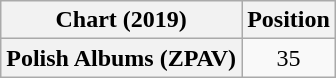<table class="wikitable plainrowheaders" style="text-align:center">
<tr>
<th scope="col">Chart (2019)</th>
<th scope="col">Position</th>
</tr>
<tr>
<th scope="row">Polish Albums (ZPAV)</th>
<td>35</td>
</tr>
</table>
